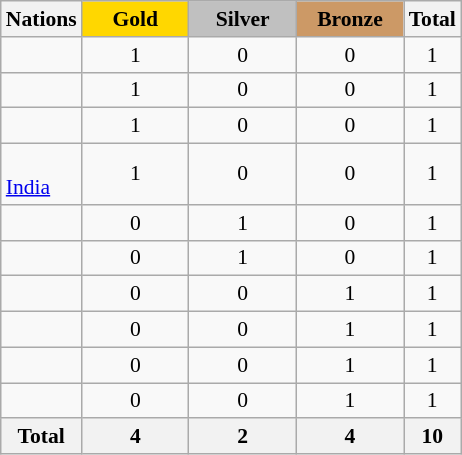<table class="wikitable" style="text-align:center; font-size:90%;">
<tr>
<th scope="col">Nations</th>
<td style="background:gold; width:4.5em; font-weight:bold;">Gold</td>
<td style="background:silver; width:4.5em; font-weight:bold;">Silver</td>
<td style="background:#cc9966; width:4.5em; font-weight:bold;">Bronze</td>
<th scope="col">Total</th>
</tr>
<tr>
<td align=left><br></td>
<td>1</td>
<td>0</td>
<td>0</td>
<td>1</td>
</tr>
<tr>
<td align=left><br></td>
<td>1</td>
<td>0</td>
<td>0</td>
<td>1</td>
</tr>
<tr>
<td align=left><br></td>
<td>1</td>
<td>0</td>
<td>0</td>
<td>1</td>
</tr>
<tr>
<td align=left><br> <a href='#'>India</a><br></td>
<td>1</td>
<td>0</td>
<td>0</td>
<td>1</td>
</tr>
<tr>
<td align=left><br></td>
<td>0</td>
<td>1</td>
<td>0</td>
<td>1</td>
</tr>
<tr>
<td align=left><br></td>
<td>0</td>
<td>1</td>
<td>0</td>
<td>1</td>
</tr>
<tr>
<td align=left><br></td>
<td>0</td>
<td>0</td>
<td>1</td>
<td>1</td>
</tr>
<tr>
<td align=left><br></td>
<td>0</td>
<td>0</td>
<td>1</td>
<td>1</td>
</tr>
<tr>
<td align=left><br></td>
<td>0</td>
<td>0</td>
<td>1</td>
<td>1</td>
</tr>
<tr>
<td align=left><br></td>
<td>0</td>
<td>0</td>
<td>1</td>
<td>1</td>
</tr>
<tr>
<th>Total</th>
<th>4</th>
<th>2</th>
<th>4</th>
<th>10</th>
</tr>
</table>
